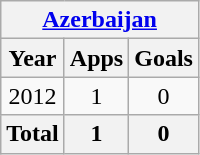<table class="wikitable" style="text-align:center">
<tr>
<th colspan=3><a href='#'>Azerbaijan</a></th>
</tr>
<tr>
<th>Year</th>
<th>Apps</th>
<th>Goals</th>
</tr>
<tr>
<td>2012</td>
<td>1</td>
<td>0</td>
</tr>
<tr>
<th>Total</th>
<th>1</th>
<th>0</th>
</tr>
</table>
